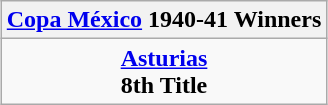<table class="wikitable" style="text-align: center; margin: 0 auto;">
<tr>
<th><a href='#'>Copa México</a> 1940-41 Winners</th>
</tr>
<tr>
<td><strong><a href='#'>Asturias</a></strong><br><strong>8th Title</strong></td>
</tr>
</table>
